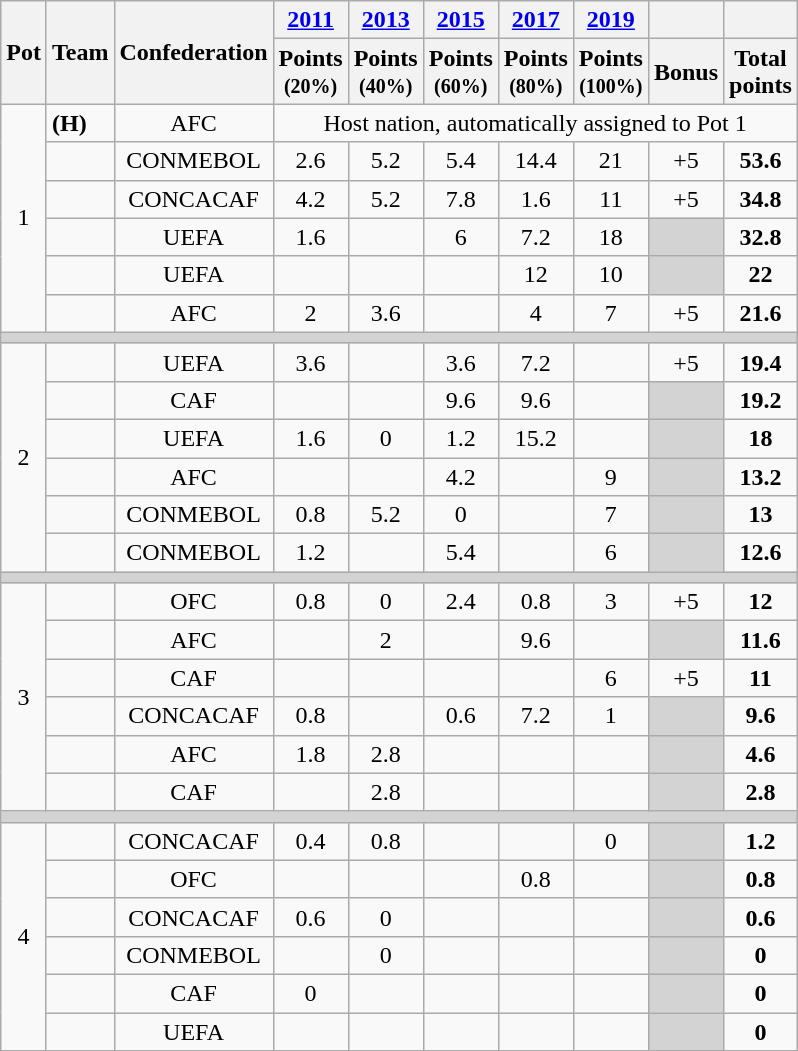<table class="wikitable" style="text-align: center;">
<tr>
<th rowspan=2>Pot</th>
<th rowspan=2>Team</th>
<th rowspan=2>Confederation</th>
<th><a href='#'>2011</a></th>
<th><a href='#'>2013</a></th>
<th><a href='#'>2015</a></th>
<th><a href='#'>2017</a></th>
<th><a href='#'>2019</a></th>
<th></th>
<th></th>
</tr>
<tr>
<th>Points<br><small>(20%)</small></th>
<th>Points<br><small>(40%)</small></th>
<th>Points<br><small>(60%)</small></th>
<th>Points<br><small>(80%)</small></th>
<th>Points<br><small>(100%)</small></th>
<th>Bonus<br></th>
<th>Total<br>points</th>
</tr>
<tr>
<td rowspan=6>1</td>
<td align=left> <strong>(H)</strong></td>
<td>AFC</td>
<td colspan=7>Host nation, automatically assigned to Pot 1</td>
</tr>
<tr>
<td align=left></td>
<td>CONMEBOL</td>
<td>2.6</td>
<td>5.2</td>
<td>5.4</td>
<td>14.4</td>
<td>21</td>
<td>+5</td>
<td><strong>53.6</strong></td>
</tr>
<tr>
<td align=left></td>
<td>CONCACAF</td>
<td>4.2</td>
<td>5.2</td>
<td>7.8</td>
<td>1.6</td>
<td>11</td>
<td>+5</td>
<td><strong>34.8</strong></td>
</tr>
<tr>
<td align="left"></td>
<td>UEFA</td>
<td>1.6</td>
<td></td>
<td>6</td>
<td>7.2</td>
<td>18</td>
<td bgcolor=lightgrey></td>
<td><strong>32.8</strong></td>
</tr>
<tr>
<td align=left></td>
<td>UEFA</td>
<td></td>
<td></td>
<td></td>
<td>12</td>
<td>10</td>
<td bgcolor=lightgrey></td>
<td><strong>22</strong></td>
</tr>
<tr>
<td align=left></td>
<td>AFC</td>
<td>2</td>
<td>3.6</td>
<td></td>
<td>4</td>
<td>7</td>
<td>+5</td>
<td><strong>21.6</strong></td>
</tr>
<tr>
<td colspan=14 bgcolor=lightgrey></td>
</tr>
<tr>
<td rowspan="6">2</td>
<td align="left"></td>
<td>UEFA</td>
<td>3.6</td>
<td></td>
<td>3.6</td>
<td>7.2</td>
<td></td>
<td>+5</td>
<td><strong>19.4</strong></td>
</tr>
<tr>
<td align="left"></td>
<td>CAF</td>
<td></td>
<td></td>
<td>9.6</td>
<td>9.6</td>
<td></td>
<td bgcolor="lightgrey"></td>
<td><strong>19.2</strong></td>
</tr>
<tr>
<td align="left"></td>
<td>UEFA</td>
<td>1.6</td>
<td>0</td>
<td>1.2</td>
<td>15.2</td>
<td></td>
<td bgcolor="lightgrey"></td>
<td><strong>18</strong></td>
</tr>
<tr>
<td align=left></td>
<td>AFC</td>
<td></td>
<td></td>
<td>4.2</td>
<td></td>
<td>9</td>
<td bgcolor=lightgrey></td>
<td><strong>13.2</strong></td>
</tr>
<tr>
<td align=left></td>
<td>CONMEBOL</td>
<td>0.8</td>
<td>5.2</td>
<td>0</td>
<td></td>
<td>7</td>
<td bgcolor=lightgrey></td>
<td><strong>13</strong></td>
</tr>
<tr>
<td align=left></td>
<td>CONMEBOL</td>
<td>1.2</td>
<td></td>
<td>5.4</td>
<td></td>
<td>6</td>
<td bgcolor=lightgrey></td>
<td><strong>12.6</strong></td>
</tr>
<tr>
<td colspan=14 bgcolor=lightgrey></td>
</tr>
<tr>
<td rowspan=6>3</td>
<td align=left></td>
<td>OFC</td>
<td>0.8</td>
<td>0</td>
<td>2.4</td>
<td>0.8</td>
<td>3</td>
<td>+5</td>
<td><strong>12</strong></td>
</tr>
<tr>
<td align=left></td>
<td>AFC</td>
<td></td>
<td>2</td>
<td></td>
<td>9.6</td>
<td></td>
<td bgcolor=lightgrey></td>
<td><strong>11.6</strong></td>
</tr>
<tr>
<td align=left></td>
<td>CAF</td>
<td></td>
<td></td>
<td></td>
<td></td>
<td>6</td>
<td>+5</td>
<td><strong>11</strong></td>
</tr>
<tr>
<td align=left></td>
<td>CONCACAF</td>
<td>0.8</td>
<td></td>
<td>0.6</td>
<td>7.2</td>
<td>1</td>
<td bgcolor=lightgrey></td>
<td><strong>9.6</strong></td>
</tr>
<tr>
<td align=left></td>
<td>AFC</td>
<td>1.8</td>
<td>2.8</td>
<td></td>
<td></td>
<td></td>
<td bgcolor=lightgrey></td>
<td><strong>4.6</strong></td>
</tr>
<tr>
<td align=left></td>
<td>CAF</td>
<td></td>
<td>2.8</td>
<td></td>
<td></td>
<td></td>
<td bgcolor=lightgrey></td>
<td><strong>2.8</strong></td>
</tr>
<tr>
<td colspan=14 bgcolor=lightgrey></td>
</tr>
<tr>
<td rowspan="6">4</td>
<td align="left"></td>
<td>CONCACAF</td>
<td>0.4</td>
<td>0.8</td>
<td></td>
<td></td>
<td>0</td>
<td bgcolor="lightgrey"></td>
<td><strong>1.2</strong></td>
</tr>
<tr>
<td align="left"></td>
<td>OFC</td>
<td></td>
<td></td>
<td></td>
<td>0.8</td>
<td></td>
<td bgcolor="lightgrey"></td>
<td><strong>0.8</strong></td>
</tr>
<tr>
<td align=left></td>
<td>CONCACAF</td>
<td>0.6</td>
<td>0</td>
<td></td>
<td></td>
<td></td>
<td bgcolor=lightgrey></td>
<td><strong>0.6</strong></td>
</tr>
<tr>
<td align="left"></td>
<td>CONMEBOL</td>
<td></td>
<td>0</td>
<td></td>
<td></td>
<td></td>
<td bgcolor="lightgrey"></td>
<td><strong>0</strong></td>
</tr>
<tr>
<td align=left></td>
<td>CAF</td>
<td>0</td>
<td></td>
<td></td>
<td></td>
<td></td>
<td bgcolor=lightgrey></td>
<td><strong>0</strong></td>
</tr>
<tr>
<td align=left></td>
<td>UEFA</td>
<td></td>
<td></td>
<td></td>
<td></td>
<td></td>
<td bgcolor=lightgrey></td>
<td><strong>0</strong></td>
</tr>
</table>
